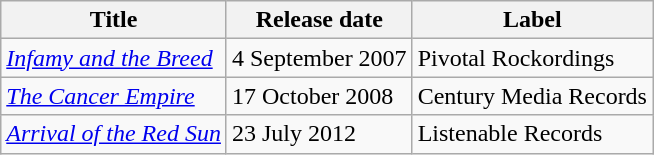<table class="wikitable">
<tr>
<th>Title</th>
<th>Release date</th>
<th>Label</th>
</tr>
<tr>
<td><em><a href='#'>Infamy and the Breed</a></em></td>
<td>4 September 2007</td>
<td>Pivotal Rockordings</td>
</tr>
<tr>
<td><em><a href='#'>The Cancer Empire</a></em></td>
<td>17 October 2008</td>
<td>Century Media Records</td>
</tr>
<tr>
<td><em><a href='#'>Arrival of the Red Sun</a></em></td>
<td>23 July 2012</td>
<td>Listenable Records</td>
</tr>
</table>
